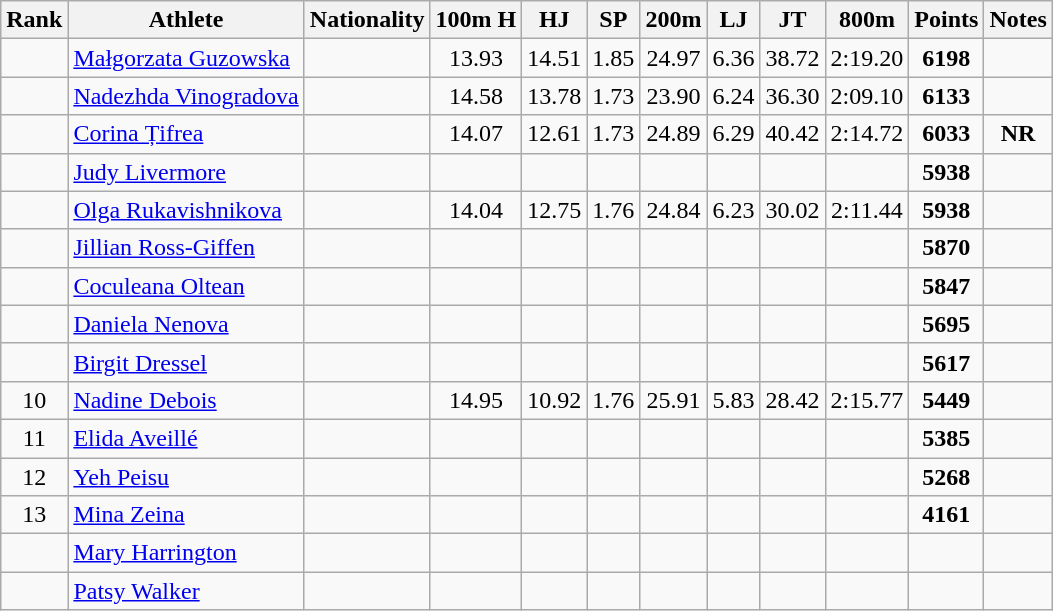<table class="wikitable sortable" style="text-align:center">
<tr>
<th>Rank</th>
<th>Athlete</th>
<th>Nationality</th>
<th>100m H</th>
<th>HJ</th>
<th>SP</th>
<th>200m</th>
<th>LJ</th>
<th>JT</th>
<th>800m</th>
<th>Points</th>
<th>Notes</th>
</tr>
<tr>
<td></td>
<td align=left><a href='#'>Małgorzata Guzowska</a></td>
<td align=left></td>
<td>13.93</td>
<td>14.51</td>
<td>1.85</td>
<td>24.97</td>
<td>6.36</td>
<td>38.72</td>
<td>2:19.20</td>
<td><strong>6198</strong></td>
<td></td>
</tr>
<tr>
<td></td>
<td align=left><a href='#'>Nadezhda Vinogradova</a></td>
<td align=left></td>
<td>14.58</td>
<td>13.78</td>
<td>1.73</td>
<td>23.90</td>
<td>6.24</td>
<td>36.30</td>
<td>2:09.10</td>
<td><strong>6133</strong></td>
<td></td>
</tr>
<tr>
<td></td>
<td align=left><a href='#'>Corina Țifrea</a></td>
<td align=left></td>
<td>14.07</td>
<td>12.61</td>
<td>1.73</td>
<td>24.89</td>
<td>6.29</td>
<td>40.42</td>
<td>2:14.72</td>
<td><strong>6033</strong></td>
<td><strong>NR</strong></td>
</tr>
<tr>
<td></td>
<td align=left><a href='#'>Judy Livermore</a></td>
<td align=left></td>
<td></td>
<td></td>
<td></td>
<td></td>
<td></td>
<td></td>
<td></td>
<td><strong>5938</strong></td>
<td></td>
</tr>
<tr>
<td></td>
<td align=left><a href='#'>Olga Rukavishnikova</a></td>
<td align=left></td>
<td>14.04</td>
<td>12.75</td>
<td>1.76</td>
<td>24.84</td>
<td>6.23</td>
<td>30.02</td>
<td>2:11.44</td>
<td><strong>5938</strong></td>
<td></td>
</tr>
<tr>
<td></td>
<td align=left><a href='#'>Jillian Ross-Giffen</a></td>
<td align=left></td>
<td></td>
<td></td>
<td></td>
<td></td>
<td></td>
<td></td>
<td></td>
<td><strong>5870</strong></td>
<td></td>
</tr>
<tr>
<td></td>
<td align=left><a href='#'>Coculeana Oltean</a></td>
<td align=left></td>
<td></td>
<td></td>
<td></td>
<td></td>
<td></td>
<td></td>
<td></td>
<td><strong>5847</strong></td>
<td></td>
</tr>
<tr>
<td></td>
<td align=left><a href='#'>Daniela Nenova</a></td>
<td align=left></td>
<td></td>
<td></td>
<td></td>
<td></td>
<td></td>
<td></td>
<td></td>
<td><strong>5695</strong></td>
<td></td>
</tr>
<tr>
<td></td>
<td align=left><a href='#'>Birgit Dressel</a></td>
<td align=left></td>
<td></td>
<td></td>
<td></td>
<td></td>
<td></td>
<td></td>
<td></td>
<td><strong>5617</strong></td>
<td></td>
</tr>
<tr>
<td>10</td>
<td align=left><a href='#'>Nadine Debois</a></td>
<td align=left></td>
<td>14.95</td>
<td>10.92</td>
<td>1.76</td>
<td>25.91</td>
<td>5.83</td>
<td>28.42</td>
<td>2:15.77</td>
<td><strong>5449</strong></td>
<td></td>
</tr>
<tr>
<td>11</td>
<td align=left><a href='#'>Elida Aveillé</a></td>
<td align=left></td>
<td></td>
<td></td>
<td></td>
<td></td>
<td></td>
<td></td>
<td></td>
<td><strong>5385</strong></td>
<td></td>
</tr>
<tr>
<td>12</td>
<td align=left><a href='#'>Yeh Peisu</a></td>
<td align=left></td>
<td></td>
<td></td>
<td></td>
<td></td>
<td></td>
<td></td>
<td></td>
<td><strong>5268</strong></td>
<td></td>
</tr>
<tr>
<td>13</td>
<td align=left><a href='#'>Mina Zeina</a></td>
<td align=left></td>
<td></td>
<td></td>
<td></td>
<td></td>
<td></td>
<td></td>
<td></td>
<td><strong>4161</strong></td>
<td></td>
</tr>
<tr>
<td></td>
<td align=left><a href='#'>Mary Harrington</a></td>
<td align=left></td>
<td></td>
<td></td>
<td></td>
<td></td>
<td></td>
<td></td>
<td></td>
<td><strong></strong></td>
<td></td>
</tr>
<tr>
<td></td>
<td align=left><a href='#'>Patsy Walker</a></td>
<td align=left></td>
<td></td>
<td></td>
<td></td>
<td></td>
<td></td>
<td></td>
<td></td>
<td><strong></strong></td>
<td></td>
</tr>
</table>
